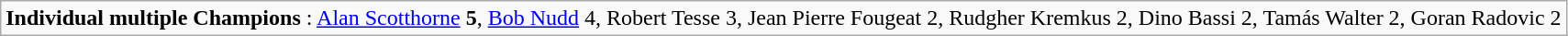<table class="wikitable">
<tr>
<td><strong> Individual multiple Champions</strong> :   <a href='#'>Alan Scotthorne</a> <strong> 5</strong>,  <a href='#'>Bob Nudd</a> 4,  Robert Tesse 3,   Jean Pierre Fougeat 2,  Rudgher Kremkus 2,   Dino Bassi 2,  Tamás Walter 2,  Goran Radovic 2</td>
</tr>
</table>
